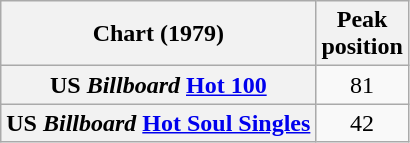<table class="wikitable sortable plainrowheaders" style="text-align:center">
<tr>
<th scope="col">Chart (1979)</th>
<th scope="col">Peak<br>position</th>
</tr>
<tr>
<th scope="row">US <em>Billboard</em> <a href='#'>Hot 100</a></th>
<td>81</td>
</tr>
<tr>
<th scope="row">US <em>Billboard</em> <a href='#'>Hot Soul Singles</a></th>
<td>42</td>
</tr>
</table>
